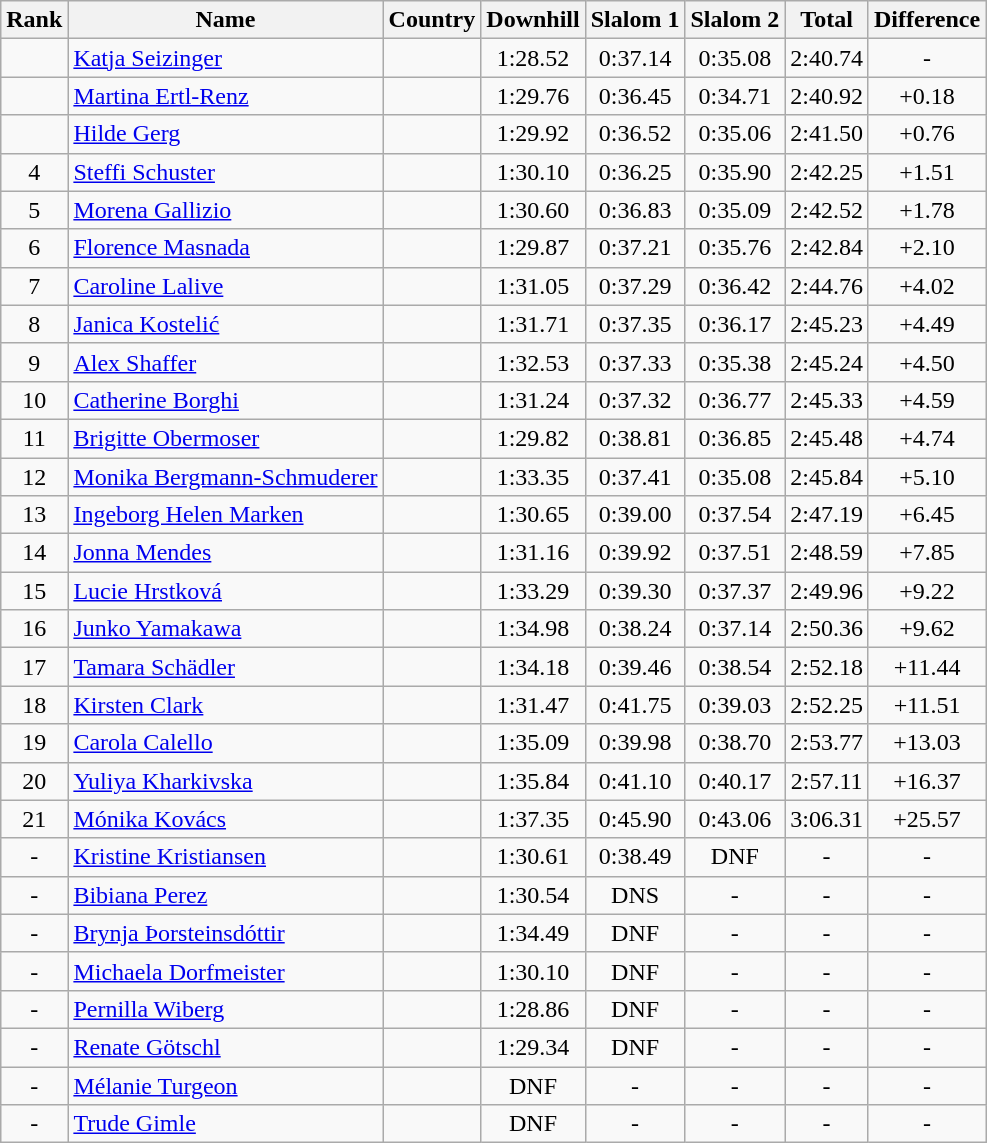<table class="wikitable sortable" style="text-align:center">
<tr>
<th>Rank</th>
<th>Name</th>
<th>Country</th>
<th>Downhill</th>
<th>Slalom 1</th>
<th>Slalom 2</th>
<th>Total</th>
<th>Difference</th>
</tr>
<tr>
<td></td>
<td align=left><a href='#'>Katja Seizinger</a></td>
<td align=left></td>
<td>1:28.52</td>
<td>0:37.14</td>
<td>0:35.08</td>
<td>2:40.74</td>
<td>-</td>
</tr>
<tr>
<td></td>
<td align=left><a href='#'>Martina Ertl-Renz</a></td>
<td align=left></td>
<td>1:29.76</td>
<td>0:36.45</td>
<td>0:34.71</td>
<td>2:40.92</td>
<td>+0.18</td>
</tr>
<tr>
<td></td>
<td align=left><a href='#'>Hilde Gerg</a></td>
<td align=left></td>
<td>1:29.92</td>
<td>0:36.52</td>
<td>0:35.06</td>
<td>2:41.50</td>
<td>+0.76</td>
</tr>
<tr>
<td>4</td>
<td align=left><a href='#'>Steffi Schuster</a></td>
<td align=left></td>
<td>1:30.10</td>
<td>0:36.25</td>
<td>0:35.90</td>
<td>2:42.25</td>
<td>+1.51</td>
</tr>
<tr>
<td>5</td>
<td align=left><a href='#'>Morena Gallizio</a></td>
<td align=left></td>
<td>1:30.60</td>
<td>0:36.83</td>
<td>0:35.09</td>
<td>2:42.52</td>
<td>+1.78</td>
</tr>
<tr>
<td>6</td>
<td align=left><a href='#'>Florence Masnada</a></td>
<td align=left></td>
<td>1:29.87</td>
<td>0:37.21</td>
<td>0:35.76</td>
<td>2:42.84</td>
<td>+2.10</td>
</tr>
<tr>
<td>7</td>
<td align=left><a href='#'>Caroline Lalive</a></td>
<td align=left></td>
<td>1:31.05</td>
<td>0:37.29</td>
<td>0:36.42</td>
<td>2:44.76</td>
<td>+4.02</td>
</tr>
<tr>
<td>8</td>
<td align=left><a href='#'>Janica Kostelić</a></td>
<td align=left></td>
<td>1:31.71</td>
<td>0:37.35</td>
<td>0:36.17</td>
<td>2:45.23</td>
<td>+4.49</td>
</tr>
<tr>
<td>9</td>
<td align=left><a href='#'>Alex Shaffer</a></td>
<td align=left></td>
<td>1:32.53</td>
<td>0:37.33</td>
<td>0:35.38</td>
<td>2:45.24</td>
<td>+4.50</td>
</tr>
<tr>
<td>10</td>
<td align=left><a href='#'>Catherine Borghi</a></td>
<td align=left></td>
<td>1:31.24</td>
<td>0:37.32</td>
<td>0:36.77</td>
<td>2:45.33</td>
<td>+4.59</td>
</tr>
<tr>
<td>11</td>
<td align=left><a href='#'>Brigitte Obermoser</a></td>
<td align=left></td>
<td>1:29.82</td>
<td>0:38.81</td>
<td>0:36.85</td>
<td>2:45.48</td>
<td>+4.74</td>
</tr>
<tr>
<td>12</td>
<td align=left><a href='#'>Monika Bergmann-Schmuderer</a></td>
<td align=left></td>
<td>1:33.35</td>
<td>0:37.41</td>
<td>0:35.08</td>
<td>2:45.84</td>
<td>+5.10</td>
</tr>
<tr>
<td>13</td>
<td align=left><a href='#'>Ingeborg Helen Marken</a></td>
<td align=left></td>
<td>1:30.65</td>
<td>0:39.00</td>
<td>0:37.54</td>
<td>2:47.19</td>
<td>+6.45</td>
</tr>
<tr>
<td>14</td>
<td align=left><a href='#'>Jonna Mendes</a></td>
<td align=left></td>
<td>1:31.16</td>
<td>0:39.92</td>
<td>0:37.51</td>
<td>2:48.59</td>
<td>+7.85</td>
</tr>
<tr>
<td>15</td>
<td align=left><a href='#'>Lucie Hrstková</a></td>
<td align=left></td>
<td>1:33.29</td>
<td>0:39.30</td>
<td>0:37.37</td>
<td>2:49.96</td>
<td>+9.22</td>
</tr>
<tr>
<td>16</td>
<td align=left><a href='#'>Junko Yamakawa</a></td>
<td align=left></td>
<td>1:34.98</td>
<td>0:38.24</td>
<td>0:37.14</td>
<td>2:50.36</td>
<td>+9.62</td>
</tr>
<tr>
<td>17</td>
<td align=left><a href='#'>Tamara Schädler</a></td>
<td align=left></td>
<td>1:34.18</td>
<td>0:39.46</td>
<td>0:38.54</td>
<td>2:52.18</td>
<td>+11.44</td>
</tr>
<tr>
<td>18</td>
<td align=left><a href='#'>Kirsten Clark</a></td>
<td align=left></td>
<td>1:31.47</td>
<td>0:41.75</td>
<td>0:39.03</td>
<td>2:52.25</td>
<td>+11.51</td>
</tr>
<tr>
<td>19</td>
<td align=left><a href='#'>Carola Calello</a></td>
<td align=left></td>
<td>1:35.09</td>
<td>0:39.98</td>
<td>0:38.70</td>
<td>2:53.77</td>
<td>+13.03</td>
</tr>
<tr>
<td>20</td>
<td align=left><a href='#'>Yuliya Kharkivska</a></td>
<td align=left></td>
<td>1:35.84</td>
<td>0:41.10</td>
<td>0:40.17</td>
<td>2:57.11</td>
<td>+16.37</td>
</tr>
<tr>
<td>21</td>
<td align=left><a href='#'>Mónika Kovács</a></td>
<td align=left></td>
<td>1:37.35</td>
<td>0:45.90</td>
<td>0:43.06</td>
<td>3:06.31</td>
<td>+25.57</td>
</tr>
<tr>
<td>-</td>
<td align=left><a href='#'>Kristine Kristiansen</a></td>
<td align=left></td>
<td>1:30.61</td>
<td>0:38.49</td>
<td>DNF</td>
<td>-</td>
<td>-</td>
</tr>
<tr>
<td>-</td>
<td align=left><a href='#'>Bibiana Perez</a></td>
<td align=left></td>
<td>1:30.54</td>
<td>DNS</td>
<td>-</td>
<td>-</td>
<td>-</td>
</tr>
<tr>
<td>-</td>
<td align=left><a href='#'>Brynja Þorsteinsdóttir</a></td>
<td align=left></td>
<td>1:34.49</td>
<td>DNF</td>
<td>-</td>
<td>-</td>
<td>-</td>
</tr>
<tr>
<td>-</td>
<td align=left><a href='#'>Michaela Dorfmeister</a></td>
<td align=left></td>
<td>1:30.10</td>
<td>DNF</td>
<td>-</td>
<td>-</td>
<td>-</td>
</tr>
<tr>
<td>-</td>
<td align=left><a href='#'>Pernilla Wiberg</a></td>
<td align=left></td>
<td>1:28.86</td>
<td>DNF</td>
<td>-</td>
<td>-</td>
<td>-</td>
</tr>
<tr>
<td>-</td>
<td align=left><a href='#'>Renate Götschl</a></td>
<td align=left></td>
<td>1:29.34</td>
<td>DNF</td>
<td>-</td>
<td>-</td>
<td>-</td>
</tr>
<tr>
<td>-</td>
<td align=left><a href='#'>Mélanie Turgeon</a></td>
<td align=left></td>
<td>DNF</td>
<td>-</td>
<td>-</td>
<td>-</td>
<td>-</td>
</tr>
<tr>
<td>-</td>
<td align=left><a href='#'>Trude Gimle</a></td>
<td align=left></td>
<td>DNF</td>
<td>-</td>
<td>-</td>
<td>-</td>
<td>-</td>
</tr>
</table>
